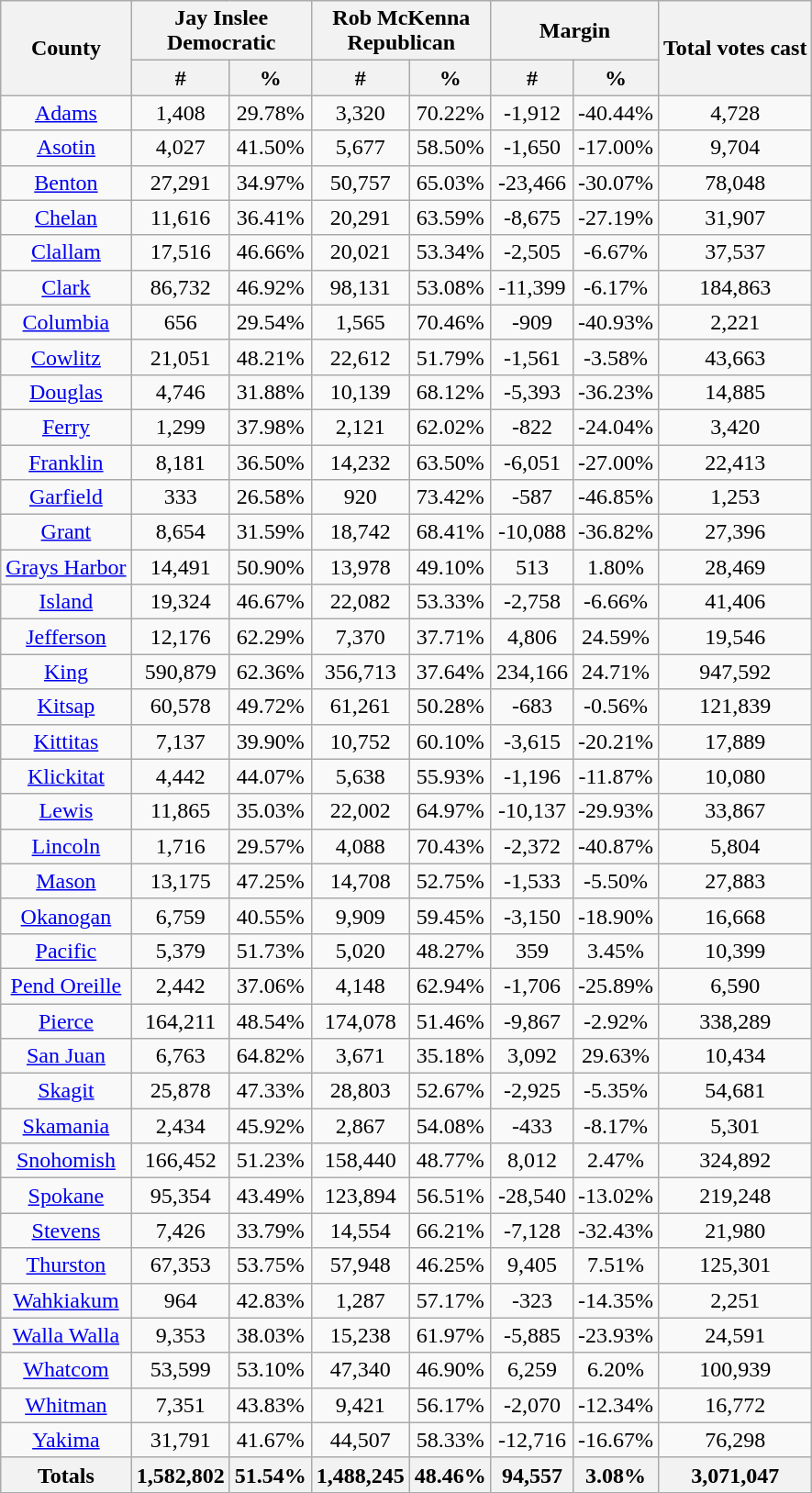<table class="wikitable sortable">
<tr>
<th style="text-align:center;" rowspan="2">County</th>
<th style="text-align:center;" colspan="2">Jay Inslee<br>Democratic</th>
<th style="text-align:center;" colspan="2">Rob McKenna<br>Republican</th>
<th style="text-align:center;" colspan="2">Margin</th>
<th style="text-align:center;" rowspan="2">Total votes cast</th>
</tr>
<tr bgcolor="lightgrey">
<th style="text-align:center;" data-sort-type="number">#</th>
<th style="text-align:center;" data-sort-type="number">%</th>
<th style="text-align:center;" data-sort-type="number">#</th>
<th style="text-align:center;" data-sort-type="number">%</th>
<th style="text-align:center;" data-sort-type="number">#</th>
<th style="text-align:center;" data-sort-type="number">%</th>
</tr>
<tr style="text-align:center;">
<td><a href='#'>Adams</a></td>
<td>1,408</td>
<td>29.78%</td>
<td>3,320</td>
<td>70.22%</td>
<td>-1,912</td>
<td>-40.44%</td>
<td>4,728</td>
</tr>
<tr style="text-align:center;">
<td><a href='#'>Asotin</a></td>
<td>4,027</td>
<td>41.50%</td>
<td>5,677</td>
<td>58.50%</td>
<td>-1,650</td>
<td>-17.00%</td>
<td>9,704</td>
</tr>
<tr style="text-align:center;">
<td><a href='#'>Benton</a></td>
<td>27,291</td>
<td>34.97%</td>
<td>50,757</td>
<td>65.03%</td>
<td>-23,466</td>
<td>-30.07%</td>
<td>78,048</td>
</tr>
<tr style="text-align:center;">
<td><a href='#'>Chelan</a></td>
<td>11,616</td>
<td>36.41%</td>
<td>20,291</td>
<td>63.59%</td>
<td>-8,675</td>
<td>-27.19%</td>
<td>31,907</td>
</tr>
<tr style="text-align:center;">
<td><a href='#'>Clallam</a></td>
<td>17,516</td>
<td>46.66%</td>
<td>20,021</td>
<td>53.34%</td>
<td>-2,505</td>
<td>-6.67%</td>
<td>37,537</td>
</tr>
<tr style="text-align:center;">
<td><a href='#'>Clark</a></td>
<td>86,732</td>
<td>46.92%</td>
<td>98,131</td>
<td>53.08%</td>
<td>-11,399</td>
<td>-6.17%</td>
<td>184,863</td>
</tr>
<tr style="text-align:center;">
<td><a href='#'>Columbia</a></td>
<td>656</td>
<td>29.54%</td>
<td>1,565</td>
<td>70.46%</td>
<td>-909</td>
<td>-40.93%</td>
<td>2,221</td>
</tr>
<tr style="text-align:center;">
<td><a href='#'>Cowlitz</a></td>
<td>21,051</td>
<td>48.21%</td>
<td>22,612</td>
<td>51.79%</td>
<td>-1,561</td>
<td>-3.58%</td>
<td>43,663</td>
</tr>
<tr style="text-align:center;">
<td><a href='#'>Douglas</a></td>
<td>4,746</td>
<td>31.88%</td>
<td>10,139</td>
<td>68.12%</td>
<td>-5,393</td>
<td>-36.23%</td>
<td>14,885</td>
</tr>
<tr style="text-align:center;">
<td><a href='#'>Ferry</a></td>
<td>1,299</td>
<td>37.98%</td>
<td>2,121</td>
<td>62.02%</td>
<td>-822</td>
<td>-24.04%</td>
<td>3,420</td>
</tr>
<tr style="text-align:center;">
<td><a href='#'>Franklin</a></td>
<td>8,181</td>
<td>36.50%</td>
<td>14,232</td>
<td>63.50%</td>
<td>-6,051</td>
<td>-27.00%</td>
<td>22,413</td>
</tr>
<tr style="text-align:center;">
<td><a href='#'>Garfield</a></td>
<td>333</td>
<td>26.58%</td>
<td>920</td>
<td>73.42%</td>
<td>-587</td>
<td>-46.85%</td>
<td>1,253</td>
</tr>
<tr style="text-align:center;">
<td><a href='#'>Grant</a></td>
<td>8,654</td>
<td>31.59%</td>
<td>18,742</td>
<td>68.41%</td>
<td>-10,088</td>
<td>-36.82%</td>
<td>27,396</td>
</tr>
<tr style="text-align:center;">
<td><a href='#'>Grays Harbor</a></td>
<td>14,491</td>
<td>50.90%</td>
<td>13,978</td>
<td>49.10%</td>
<td>513</td>
<td>1.80%</td>
<td>28,469</td>
</tr>
<tr style="text-align:center;">
<td><a href='#'>Island</a></td>
<td>19,324</td>
<td>46.67%</td>
<td>22,082</td>
<td>53.33%</td>
<td>-2,758</td>
<td>-6.66%</td>
<td>41,406</td>
</tr>
<tr style="text-align:center;">
<td><a href='#'>Jefferson</a></td>
<td>12,176</td>
<td>62.29%</td>
<td>7,370</td>
<td>37.71%</td>
<td>4,806</td>
<td>24.59%</td>
<td>19,546</td>
</tr>
<tr style="text-align:center;">
<td><a href='#'>King</a></td>
<td>590,879</td>
<td>62.36%</td>
<td>356,713</td>
<td>37.64%</td>
<td>234,166</td>
<td>24.71%</td>
<td>947,592</td>
</tr>
<tr style="text-align:center;">
<td><a href='#'>Kitsap</a></td>
<td>60,578</td>
<td>49.72%</td>
<td>61,261</td>
<td>50.28%</td>
<td>-683</td>
<td>-0.56%</td>
<td>121,839</td>
</tr>
<tr style="text-align:center;">
<td><a href='#'>Kittitas</a></td>
<td>7,137</td>
<td>39.90%</td>
<td>10,752</td>
<td>60.10%</td>
<td>-3,615</td>
<td>-20.21%</td>
<td>17,889</td>
</tr>
<tr style="text-align:center;">
<td><a href='#'>Klickitat</a></td>
<td>4,442</td>
<td>44.07%</td>
<td>5,638</td>
<td>55.93%</td>
<td>-1,196</td>
<td>-11.87%</td>
<td>10,080</td>
</tr>
<tr style="text-align:center;">
<td><a href='#'>Lewis</a></td>
<td>11,865</td>
<td>35.03%</td>
<td>22,002</td>
<td>64.97%</td>
<td>-10,137</td>
<td>-29.93%</td>
<td>33,867</td>
</tr>
<tr style="text-align:center;">
<td><a href='#'>Lincoln</a></td>
<td>1,716</td>
<td>29.57%</td>
<td>4,088</td>
<td>70.43%</td>
<td>-2,372</td>
<td>-40.87%</td>
<td>5,804</td>
</tr>
<tr style="text-align:center;">
<td><a href='#'>Mason</a></td>
<td>13,175</td>
<td>47.25%</td>
<td>14,708</td>
<td>52.75%</td>
<td>-1,533</td>
<td>-5.50%</td>
<td>27,883</td>
</tr>
<tr style="text-align:center;">
<td><a href='#'>Okanogan</a></td>
<td>6,759</td>
<td>40.55%</td>
<td>9,909</td>
<td>59.45%</td>
<td>-3,150</td>
<td>-18.90%</td>
<td>16,668</td>
</tr>
<tr style="text-align:center;">
<td><a href='#'>Pacific</a></td>
<td>5,379</td>
<td>51.73%</td>
<td>5,020</td>
<td>48.27%</td>
<td>359</td>
<td>3.45%</td>
<td>10,399</td>
</tr>
<tr style="text-align:center;">
<td><a href='#'>Pend Oreille</a></td>
<td>2,442</td>
<td>37.06%</td>
<td>4,148</td>
<td>62.94%</td>
<td>-1,706</td>
<td>-25.89%</td>
<td>6,590</td>
</tr>
<tr style="text-align:center;">
<td><a href='#'>Pierce</a></td>
<td>164,211</td>
<td>48.54%</td>
<td>174,078</td>
<td>51.46%</td>
<td>-9,867</td>
<td>-2.92%</td>
<td>338,289</td>
</tr>
<tr style="text-align:center;">
<td><a href='#'>San Juan</a></td>
<td>6,763</td>
<td>64.82%</td>
<td>3,671</td>
<td>35.18%</td>
<td>3,092</td>
<td>29.63%</td>
<td>10,434</td>
</tr>
<tr style="text-align:center;">
<td><a href='#'>Skagit</a></td>
<td>25,878</td>
<td>47.33%</td>
<td>28,803</td>
<td>52.67%</td>
<td>-2,925</td>
<td>-5.35%</td>
<td>54,681</td>
</tr>
<tr style="text-align:center;">
<td><a href='#'>Skamania</a></td>
<td>2,434</td>
<td>45.92%</td>
<td>2,867</td>
<td>54.08%</td>
<td>-433</td>
<td>-8.17%</td>
<td>5,301</td>
</tr>
<tr style="text-align:center;">
<td><a href='#'>Snohomish</a></td>
<td>166,452</td>
<td>51.23%</td>
<td>158,440</td>
<td>48.77%</td>
<td>8,012</td>
<td>2.47%</td>
<td>324,892</td>
</tr>
<tr style="text-align:center;">
<td><a href='#'>Spokane</a></td>
<td>95,354</td>
<td>43.49%</td>
<td>123,894</td>
<td>56.51%</td>
<td>-28,540</td>
<td>-13.02%</td>
<td>219,248</td>
</tr>
<tr style="text-align:center;">
<td><a href='#'>Stevens</a></td>
<td>7,426</td>
<td>33.79%</td>
<td>14,554</td>
<td>66.21%</td>
<td>-7,128</td>
<td>-32.43%</td>
<td>21,980</td>
</tr>
<tr style="text-align:center;">
<td><a href='#'>Thurston</a></td>
<td>67,353</td>
<td>53.75%</td>
<td>57,948</td>
<td>46.25%</td>
<td>9,405</td>
<td>7.51%</td>
<td>125,301</td>
</tr>
<tr style="text-align:center;">
<td><a href='#'>Wahkiakum</a></td>
<td>964</td>
<td>42.83%</td>
<td>1,287</td>
<td>57.17%</td>
<td>-323</td>
<td>-14.35%</td>
<td>2,251</td>
</tr>
<tr style="text-align:center;">
<td><a href='#'>Walla Walla</a></td>
<td>9,353</td>
<td>38.03%</td>
<td>15,238</td>
<td>61.97%</td>
<td>-5,885</td>
<td>-23.93%</td>
<td>24,591</td>
</tr>
<tr style="text-align:center;">
<td><a href='#'>Whatcom</a></td>
<td>53,599</td>
<td>53.10%</td>
<td>47,340</td>
<td>46.90%</td>
<td>6,259</td>
<td>6.20%</td>
<td>100,939</td>
</tr>
<tr style="text-align:center;">
<td><a href='#'>Whitman</a></td>
<td>7,351</td>
<td>43.83%</td>
<td>9,421</td>
<td>56.17%</td>
<td>-2,070</td>
<td>-12.34%</td>
<td>16,772</td>
</tr>
<tr style="text-align:center;">
<td><a href='#'>Yakima</a></td>
<td>31,791</td>
<td>41.67%</td>
<td>44,507</td>
<td>58.33%</td>
<td>-12,716</td>
<td>-16.67%</td>
<td>76,298</td>
</tr>
<tr>
<th>Totals</th>
<th>1,582,802</th>
<th>51.54%</th>
<th>1,488,245</th>
<th>48.46%</th>
<th>94,557</th>
<th>3.08%</th>
<th>3,071,047</th>
</tr>
</table>
